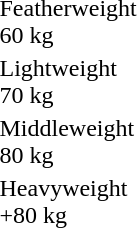<table>
<tr>
<td>Featherweight<br>60 kg</td>
<td></td>
<td></td>
<td></td>
</tr>
<tr>
<td>Lightweight<br>70 kg</td>
<td></td>
<td></td>
<td></td>
</tr>
<tr>
<td>Middleweight<br>80 kg</td>
<td></td>
<td></td>
<td></td>
</tr>
<tr>
<td>Heavyweight<br>+80 kg</td>
<td></td>
<td></td>
<td></td>
</tr>
</table>
